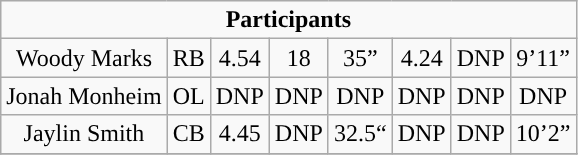<table class="wikitable sortable" style="text-align:center" "width:75%;">
<tr>
<td colspan="14" style="font-weight:bold; ">Participants<br></td>
</tr>
<tr>
<td>Woody Marks</td>
<td>RB</td>
<td>4.54</td>
<td>18</td>
<td>35”</td>
<td>4.24</td>
<td>DNP</td>
<td>9’11”</td>
</tr>
<tr>
<td>Jonah Monheim</td>
<td>OL</td>
<td>DNP</td>
<td>DNP</td>
<td>DNP</td>
<td>DNP</td>
<td>DNP</td>
<td>DNP</td>
</tr>
<tr>
<td>Jaylin Smith</td>
<td>CB</td>
<td>4.45</td>
<td>DNP</td>
<td>32.5“</td>
<td>DNP</td>
<td>DNP</td>
<td>10’2”</td>
</tr>
<tr>
</tr>
</table>
